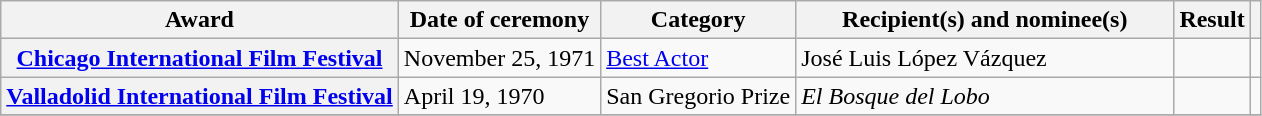<table class="wikitable plainrowheaders sortable">
<tr>
<th scope="col">Award</th>
<th scope="col">Date of ceremony</th>
<th scope="col">Category</th>
<th scope="col" style="width:30%;">Recipient(s) and nominee(s)</th>
<th scope="col">Result</th>
<th scope="col" class="unsortable"></th>
</tr>
<tr>
<th scope="row"><a href='#'>Chicago International Film Festival</a></th>
<td>November 25, 1971</td>
<td><a href='#'>Best Actor</a></td>
<td>José Luis López Vázquez</td>
<td></td>
<td scope="row" style="text-align:center;"></td>
</tr>
<tr>
<th scope="row"><a href='#'>Valladolid International Film Festival</a></th>
<td>April 19, 1970</td>
<td>San Gregorio Prize</td>
<td><em>El Bosque del Lobo</em></td>
<td></td>
<td scope="row" style="text-align:center;"></td>
</tr>
<tr>
</tr>
</table>
